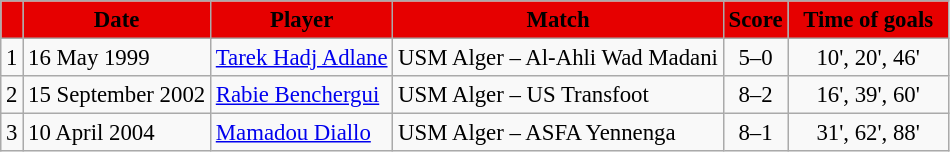<table border="0" class="wikitable" style="text-align:center;font-size:95%">
<tr>
<th style="color:#000000; background:#E60000;"></th>
<th style="color:#000000; background:#E60000;">Date</th>
<th style="color:#000000; background:#E60000;">Player</th>
<th style="color:#000000; background:#E60000;">Match</th>
<th width="35" style="color:#000000; background:#E60000;">Score</th>
<th width="100" style="color:#000000; background:#E60000;">Time of goals</th>
</tr>
<tr>
<td align=left>1</td>
<td align=left>16 May 1999</td>
<td align=left><a href='#'>Tarek Hadj Adlane</a></td>
<td align=left>USM Alger – Al-Ahli Wad Madani</td>
<td align=center>5–0</td>
<td align=center>10', 20', 46'</td>
</tr>
<tr>
<td align=left>2</td>
<td align=left>15 September 2002</td>
<td align=left><a href='#'>Rabie Benchergui</a></td>
<td align=left>USM Alger – US Transfoot</td>
<td align=center>8–2</td>
<td align=center>16', 39', 60'</td>
</tr>
<tr>
<td align=left>3</td>
<td align=left>10 April 2004</td>
<td align=left><a href='#'>Mamadou Diallo</a></td>
<td align=left>USM Alger – ASFA Yennenga</td>
<td align=center>8–1</td>
<td align=center>31', 62', 88'</td>
</tr>
</table>
